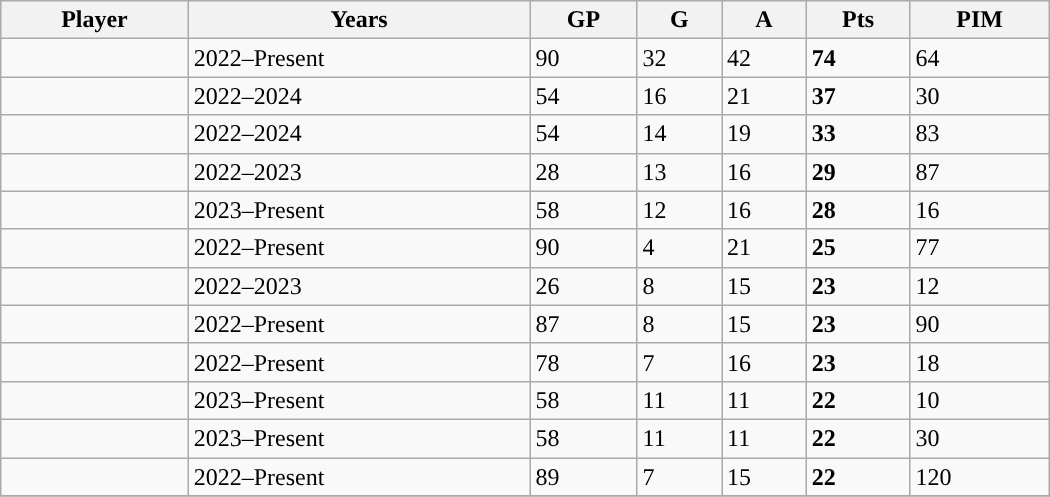<table class="wikitable sortable" width ="700" cellpadding="1" border="1" cellspacing="0">
<tr>
<th>Player</th>
<th>Years</th>
<th>GP</th>
<th>G</th>
<th>A</th>
<th>Pts</th>
<th>PIM</th>
</tr>
<tr>
<td></td>
<td>2022–Present</td>
<td>90</td>
<td>32</td>
<td>42</td>
<td><strong>74</strong></td>
<td>64</td>
</tr>
<tr>
<td></td>
<td>2022–2024</td>
<td>54</td>
<td>16</td>
<td>21</td>
<td><strong>37</strong></td>
<td>30</td>
</tr>
<tr>
<td></td>
<td>2022–2024</td>
<td>54</td>
<td>14</td>
<td>19</td>
<td><strong>33</strong></td>
<td>83</td>
</tr>
<tr>
<td></td>
<td>2022–2023</td>
<td>28</td>
<td>13</td>
<td>16</td>
<td><strong>29</strong></td>
<td>87</td>
</tr>
<tr>
<td></td>
<td>2023–Present</td>
<td>58</td>
<td>12</td>
<td>16</td>
<td><strong>28</strong></td>
<td>16</td>
</tr>
<tr>
<td></td>
<td>2022–Present</td>
<td>90</td>
<td>4</td>
<td>21</td>
<td><strong>25</strong></td>
<td>77</td>
</tr>
<tr>
<td></td>
<td>2022–2023</td>
<td>26</td>
<td>8</td>
<td>15</td>
<td><strong>23</strong></td>
<td>12</td>
</tr>
<tr>
<td></td>
<td>2022–Present</td>
<td>87</td>
<td>8</td>
<td>15</td>
<td><strong>23</strong></td>
<td>90</td>
</tr>
<tr>
<td></td>
<td>2022–Present</td>
<td>78</td>
<td>7</td>
<td>16</td>
<td><strong>23</strong></td>
<td>18</td>
</tr>
<tr>
<td></td>
<td>2023–Present</td>
<td>58</td>
<td>11</td>
<td>11</td>
<td><strong>22</strong></td>
<td>10</td>
</tr>
<tr>
<td></td>
<td>2023–Present</td>
<td>58</td>
<td>11</td>
<td>11</td>
<td><strong>22</strong></td>
<td>30</td>
</tr>
<tr>
<td></td>
<td>2022–Present</td>
<td>89</td>
<td>7</td>
<td>15</td>
<td><strong>22</strong></td>
<td>120</td>
</tr>
<tr>
</tr>
</table>
